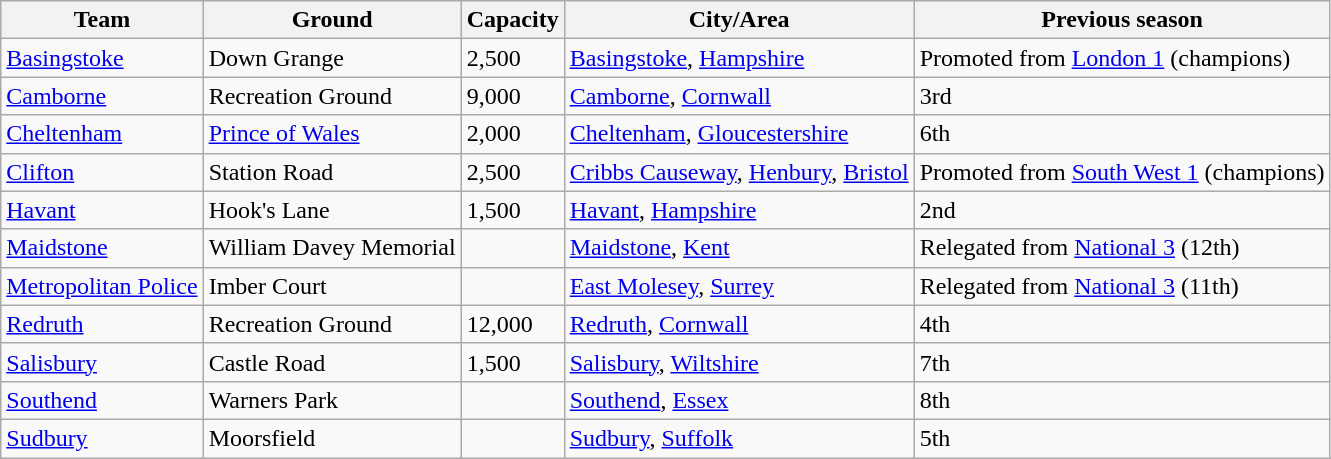<table class="wikitable sortable">
<tr>
<th>Team</th>
<th>Ground</th>
<th>Capacity</th>
<th>City/Area</th>
<th>Previous season</th>
</tr>
<tr>
<td><a href='#'>Basingstoke</a></td>
<td>Down Grange</td>
<td>2,500</td>
<td><a href='#'>Basingstoke</a>, <a href='#'>Hampshire</a></td>
<td>Promoted from <a href='#'>London 1</a> (champions)</td>
</tr>
<tr>
<td><a href='#'>Camborne</a></td>
<td>Recreation Ground</td>
<td>9,000</td>
<td><a href='#'>Camborne</a>, <a href='#'>Cornwall</a></td>
<td>3rd</td>
</tr>
<tr>
<td><a href='#'>Cheltenham</a></td>
<td><a href='#'>Prince of Wales</a></td>
<td>2,000</td>
<td><a href='#'>Cheltenham</a>, <a href='#'>Gloucestershire</a></td>
<td>6th</td>
</tr>
<tr>
<td><a href='#'>Clifton</a></td>
<td>Station Road</td>
<td>2,500</td>
<td><a href='#'>Cribbs Causeway</a>, <a href='#'>Henbury</a>, <a href='#'>Bristol</a></td>
<td>Promoted from <a href='#'>South West 1</a> (champions)</td>
</tr>
<tr>
<td><a href='#'>Havant</a></td>
<td>Hook's Lane</td>
<td>1,500</td>
<td><a href='#'>Havant</a>, <a href='#'>Hampshire</a></td>
<td>2nd</td>
</tr>
<tr>
<td><a href='#'>Maidstone</a></td>
<td>William Davey Memorial</td>
<td></td>
<td><a href='#'>Maidstone</a>, <a href='#'>Kent</a></td>
<td>Relegated from <a href='#'>National 3</a> (12th)</td>
</tr>
<tr>
<td><a href='#'>Metropolitan Police</a></td>
<td>Imber Court</td>
<td></td>
<td><a href='#'>East Molesey</a>, <a href='#'>Surrey</a></td>
<td>Relegated from <a href='#'>National 3</a> (11th)</td>
</tr>
<tr>
<td><a href='#'>Redruth</a></td>
<td>Recreation Ground</td>
<td>12,000</td>
<td><a href='#'>Redruth</a>, <a href='#'>Cornwall</a></td>
<td>4th</td>
</tr>
<tr>
<td><a href='#'>Salisbury</a></td>
<td>Castle Road</td>
<td>1,500</td>
<td><a href='#'>Salisbury</a>, <a href='#'>Wiltshire</a></td>
<td>7th</td>
</tr>
<tr>
<td><a href='#'>Southend</a></td>
<td>Warners Park</td>
<td></td>
<td><a href='#'>Southend</a>, <a href='#'>Essex</a></td>
<td>8th</td>
</tr>
<tr>
<td><a href='#'>Sudbury</a></td>
<td>Moorsfield</td>
<td></td>
<td><a href='#'>Sudbury</a>, <a href='#'>Suffolk</a></td>
<td>5th</td>
</tr>
</table>
